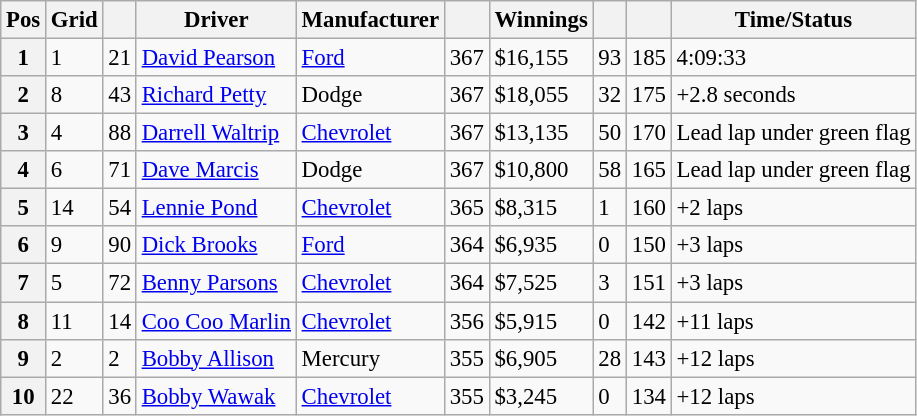<table class="sortable wikitable" style="font-size:95%">
<tr>
<th>Pos</th>
<th>Grid</th>
<th></th>
<th>Driver</th>
<th>Manufacturer</th>
<th></th>
<th>Winnings</th>
<th></th>
<th></th>
<th>Time/Status</th>
</tr>
<tr>
<th>1</th>
<td>1</td>
<td>21</td>
<td><a href='#'>David Pearson</a></td>
<td><a href='#'>Ford</a></td>
<td>367</td>
<td>$16,155</td>
<td>93</td>
<td>185</td>
<td>4:09:33</td>
</tr>
<tr>
<th>2</th>
<td>8</td>
<td>43</td>
<td><a href='#'>Richard Petty</a></td>
<td>Dodge</td>
<td>367</td>
<td>$18,055</td>
<td>32</td>
<td>175</td>
<td>+2.8 seconds</td>
</tr>
<tr>
<th>3</th>
<td>4</td>
<td>88</td>
<td><a href='#'>Darrell Waltrip</a></td>
<td><a href='#'>Chevrolet</a></td>
<td>367</td>
<td>$13,135</td>
<td>50</td>
<td>170</td>
<td>Lead lap under green flag</td>
</tr>
<tr>
<th>4</th>
<td>6</td>
<td>71</td>
<td><a href='#'>Dave Marcis</a></td>
<td>Dodge</td>
<td>367</td>
<td>$10,800</td>
<td>58</td>
<td>165</td>
<td>Lead lap under green flag</td>
</tr>
<tr>
<th>5</th>
<td>14</td>
<td>54</td>
<td><a href='#'>Lennie Pond</a></td>
<td><a href='#'>Chevrolet</a></td>
<td>365</td>
<td>$8,315</td>
<td>1</td>
<td>160</td>
<td>+2 laps</td>
</tr>
<tr>
<th>6</th>
<td>9</td>
<td>90</td>
<td><a href='#'>Dick Brooks</a></td>
<td><a href='#'>Ford</a></td>
<td>364</td>
<td>$6,935</td>
<td>0</td>
<td>150</td>
<td>+3 laps</td>
</tr>
<tr>
<th>7</th>
<td>5</td>
<td>72</td>
<td><a href='#'>Benny Parsons</a></td>
<td><a href='#'>Chevrolet</a></td>
<td>364</td>
<td>$7,525</td>
<td>3</td>
<td>151</td>
<td>+3 laps</td>
</tr>
<tr>
<th>8</th>
<td>11</td>
<td>14</td>
<td><a href='#'>Coo Coo Marlin</a></td>
<td><a href='#'>Chevrolet</a></td>
<td>356</td>
<td>$5,915</td>
<td>0</td>
<td>142</td>
<td>+11 laps</td>
</tr>
<tr>
<th>9</th>
<td>2</td>
<td>2</td>
<td><a href='#'>Bobby Allison</a></td>
<td>Mercury</td>
<td>355</td>
<td>$6,905</td>
<td>28</td>
<td>143</td>
<td>+12 laps</td>
</tr>
<tr>
<th>10</th>
<td>22</td>
<td>36</td>
<td><a href='#'>Bobby Wawak</a></td>
<td><a href='#'>Chevrolet</a></td>
<td>355</td>
<td>$3,245</td>
<td>0</td>
<td>134</td>
<td>+12 laps</td>
</tr>
</table>
